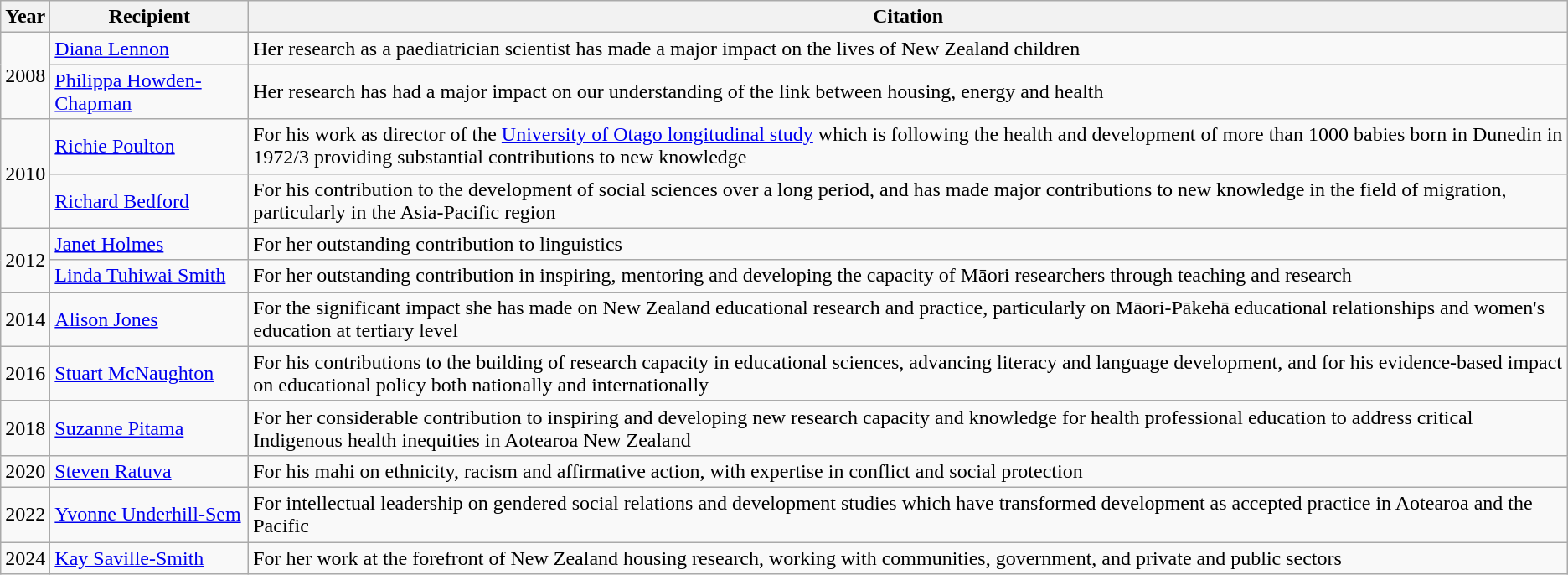<table class="wikitable">
<tr>
<th>Year</th>
<th>Recipient</th>
<th>Citation</th>
</tr>
<tr>
<td rowspan=2>2008</td>
<td><a href='#'>Diana Lennon</a></td>
<td>Her research as a paediatrician scientist has made a major impact on the lives of New Zealand children</td>
</tr>
<tr>
<td><a href='#'>Philippa Howden-Chapman</a></td>
<td>Her research has had a major impact on our understanding of the link between housing, energy and health</td>
</tr>
<tr>
<td rowspan=2>2010</td>
<td><a href='#'>Richie Poulton</a></td>
<td>For his work as director of the <a href='#'>University of Otago longitudinal study</a> which is following the health and development of more than 1000 babies born in Dunedin in 1972/3 providing substantial contributions to new knowledge</td>
</tr>
<tr>
<td><a href='#'>Richard Bedford</a></td>
<td>For his contribution to the development of social sciences over a long period, and has made major contributions to new knowledge in the field of migration, particularly in the Asia-Pacific region</td>
</tr>
<tr>
<td rowspan=2>2012</td>
<td><a href='#'>Janet Holmes</a></td>
<td>For her outstanding contribution to linguistics</td>
</tr>
<tr>
<td><a href='#'>Linda Tuhiwai Smith</a></td>
<td>For her outstanding contribution in inspiring, mentoring and developing the capacity of Māori researchers through teaching and research</td>
</tr>
<tr>
<td>2014</td>
<td><a href='#'>Alison Jones</a></td>
<td>For the significant impact she has made on New Zealand educational research and practice, particularly on Māori-Pākehā educational relationships and women's education at tertiary level</td>
</tr>
<tr>
<td>2016</td>
<td><a href='#'>Stuart McNaughton</a></td>
<td>For his contributions to the building of research capacity in educational sciences, advancing literacy and language development, and for his evidence-based impact on educational policy both nationally and internationally</td>
</tr>
<tr>
<td>2018</td>
<td><a href='#'>Suzanne Pitama</a></td>
<td>For her considerable contribution to inspiring and developing new research capacity and knowledge for health professional education to address critical Indigenous health inequities in Aotearoa New Zealand</td>
</tr>
<tr>
<td>2020</td>
<td><a href='#'>Steven Ratuva</a></td>
<td>For his mahi on ethnicity, racism and affirmative action, with expertise in conflict and social protection</td>
</tr>
<tr>
<td>2022</td>
<td><a href='#'>Yvonne Underhill-Sem</a></td>
<td>For intellectual leadership on gendered social relations and development studies which have transformed development as accepted practice in Aotearoa and the Pacific</td>
</tr>
<tr>
<td>2024</td>
<td><a href='#'>Kay Saville-Smith</a></td>
<td>For her work at the forefront of New Zealand housing research, working with communities, government, and private and public sectors</td>
</tr>
</table>
